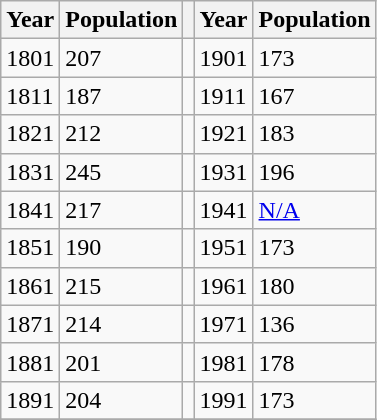<table class="wikitable" align="left" border="1">
<tr>
<th>Year</th>
<th>Population</th>
<th></th>
<th>Year</th>
<th>Population</th>
</tr>
<tr>
<td>1801</td>
<td>207</td>
<td></td>
<td>1901</td>
<td>173</td>
</tr>
<tr>
<td>1811</td>
<td>187</td>
<td></td>
<td>1911</td>
<td>167</td>
</tr>
<tr>
<td>1821</td>
<td>212</td>
<td></td>
<td>1921</td>
<td>183</td>
</tr>
<tr>
<td>1831</td>
<td>245</td>
<td></td>
<td>1931</td>
<td>196</td>
</tr>
<tr>
<td>1841</td>
<td>217</td>
<td></td>
<td>1941</td>
<td><a href='#'>N/A</a></td>
</tr>
<tr>
<td>1851</td>
<td>190</td>
<td></td>
<td>1951</td>
<td>173</td>
</tr>
<tr>
<td>1861</td>
<td>215</td>
<td></td>
<td>1961</td>
<td>180</td>
</tr>
<tr>
<td>1871</td>
<td>214</td>
<td></td>
<td>1971</td>
<td>136</td>
</tr>
<tr>
<td>1881</td>
<td>201</td>
<td></td>
<td>1981</td>
<td>178</td>
</tr>
<tr>
<td>1891</td>
<td>204</td>
<td></td>
<td>1991</td>
<td>173</td>
</tr>
<tr>
</tr>
</table>
